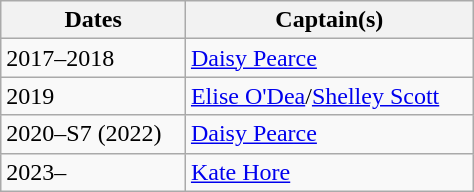<table class="wikitable sortable" width="25%">
<tr>
<th>Dates</th>
<th>Captain(s)</th>
</tr>
<tr>
<td>2017–2018</td>
<td><a href='#'>Daisy Pearce</a></td>
</tr>
<tr>
<td>2019</td>
<td><a href='#'>Elise O'Dea</a>/<a href='#'>Shelley Scott</a></td>
</tr>
<tr>
<td>2020–S7 (2022)</td>
<td><a href='#'>Daisy Pearce</a></td>
</tr>
<tr>
<td>2023–</td>
<td><a href='#'>Kate Hore</a></td>
</tr>
</table>
